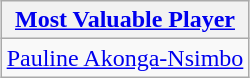<table class=wikitable style="text-align:center; margin:auto">
<tr>
<th><a href='#'>Most Valuable Player</a></th>
</tr>
<tr>
<td> <a href='#'>Pauline Akonga-Nsimbo</a></td>
</tr>
</table>
